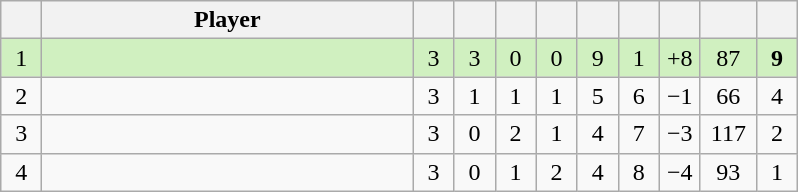<table class="wikitable" style="text-align:center; margin: 1em auto 1em auto, align:left">
<tr>
<th width=20></th>
<th width=240>Player</th>
<th width=20></th>
<th width=20></th>
<th width=20></th>
<th width=20></th>
<th width=20></th>
<th width=20></th>
<th width=20></th>
<th width=30></th>
<th width=20></th>
</tr>
<tr style="background:#D0F0C0;">
<td>1</td>
<td align=left></td>
<td>3</td>
<td>3</td>
<td>0</td>
<td>0</td>
<td>9</td>
<td>1</td>
<td>+8</td>
<td>87</td>
<td><strong>9</strong></td>
</tr>
<tr style=>
<td>2</td>
<td align=left></td>
<td>3</td>
<td>1</td>
<td>1</td>
<td>1</td>
<td>5</td>
<td>6</td>
<td>−1</td>
<td>66</td>
<td>4</td>
</tr>
<tr style=>
<td>3</td>
<td align=left></td>
<td>3</td>
<td>0</td>
<td>2</td>
<td>1</td>
<td>4</td>
<td>7</td>
<td>−3</td>
<td>117</td>
<td>2</td>
</tr>
<tr style=>
<td>4</td>
<td align=left></td>
<td>3</td>
<td>0</td>
<td>1</td>
<td>2</td>
<td>4</td>
<td>8</td>
<td>−4</td>
<td>93</td>
<td>1</td>
</tr>
</table>
